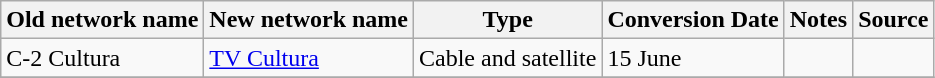<table class="wikitable">
<tr>
<th>Old network name</th>
<th>New network name</th>
<th>Type</th>
<th>Conversion Date</th>
<th>Notes</th>
<th>Source</th>
</tr>
<tr>
<td>C-2 Cultura</td>
<td><a href='#'>TV Cultura</a></td>
<td>Cable and satellite</td>
<td>15 June</td>
<td></td>
<td></td>
</tr>
<tr>
</tr>
</table>
